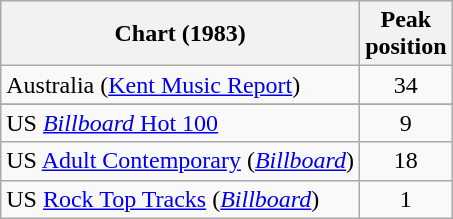<table class="wikitable sortable">
<tr>
<th>Chart (1983)</th>
<th>Peak<br>position</th>
</tr>
<tr>
<td>Australia (<a href='#'>Kent Music Report</a>)</td>
<td align="center">34</td>
</tr>
<tr>
</tr>
<tr>
</tr>
<tr>
</tr>
<tr>
</tr>
<tr>
</tr>
<tr>
<td>US <a href='#'><em>Billboard</em> Hot 100</a></td>
<td align="center">9</td>
</tr>
<tr>
<td>US <a href='#'>Adult Contemporary</a> (<em><a href='#'>Billboard</a></em>)</td>
<td align="center">18</td>
</tr>
<tr>
<td>US <a href='#'>Rock Top Tracks</a> (<em><a href='#'>Billboard</a></em>)</td>
<td align="center">1</td>
</tr>
</table>
